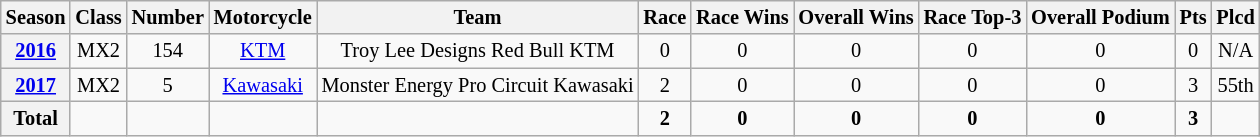<table class="wikitable" style="font-size: 85%; text-align:center">
<tr>
<th>Season</th>
<th>Class</th>
<th>Number</th>
<th>Motorcycle</th>
<th>Team</th>
<th>Race</th>
<th>Race Wins</th>
<th>Overall Wins</th>
<th>Race Top-3</th>
<th>Overall Podium</th>
<th>Pts</th>
<th>Plcd</th>
</tr>
<tr>
<th><a href='#'>2016</a></th>
<td>MX2</td>
<td>154</td>
<td><a href='#'>KTM</a></td>
<td>Troy Lee Designs Red Bull KTM</td>
<td>0</td>
<td>0</td>
<td>0</td>
<td>0</td>
<td>0</td>
<td>0</td>
<td>N/A</td>
</tr>
<tr>
<th><a href='#'>2017</a></th>
<td>MX2</td>
<td>5</td>
<td><a href='#'>Kawasaki</a></td>
<td>Monster Energy Pro Circuit Kawasaki</td>
<td>2</td>
<td>0</td>
<td>0</td>
<td>0</td>
<td>0</td>
<td>3</td>
<td>55th</td>
</tr>
<tr>
<th>Total</th>
<td></td>
<td></td>
<td></td>
<td></td>
<td><strong>2</strong></td>
<td><strong>0</strong></td>
<td><strong>0</strong></td>
<td><strong>0</strong></td>
<td><strong>0</strong></td>
<td><strong>3</strong></td>
<td></td>
</tr>
</table>
